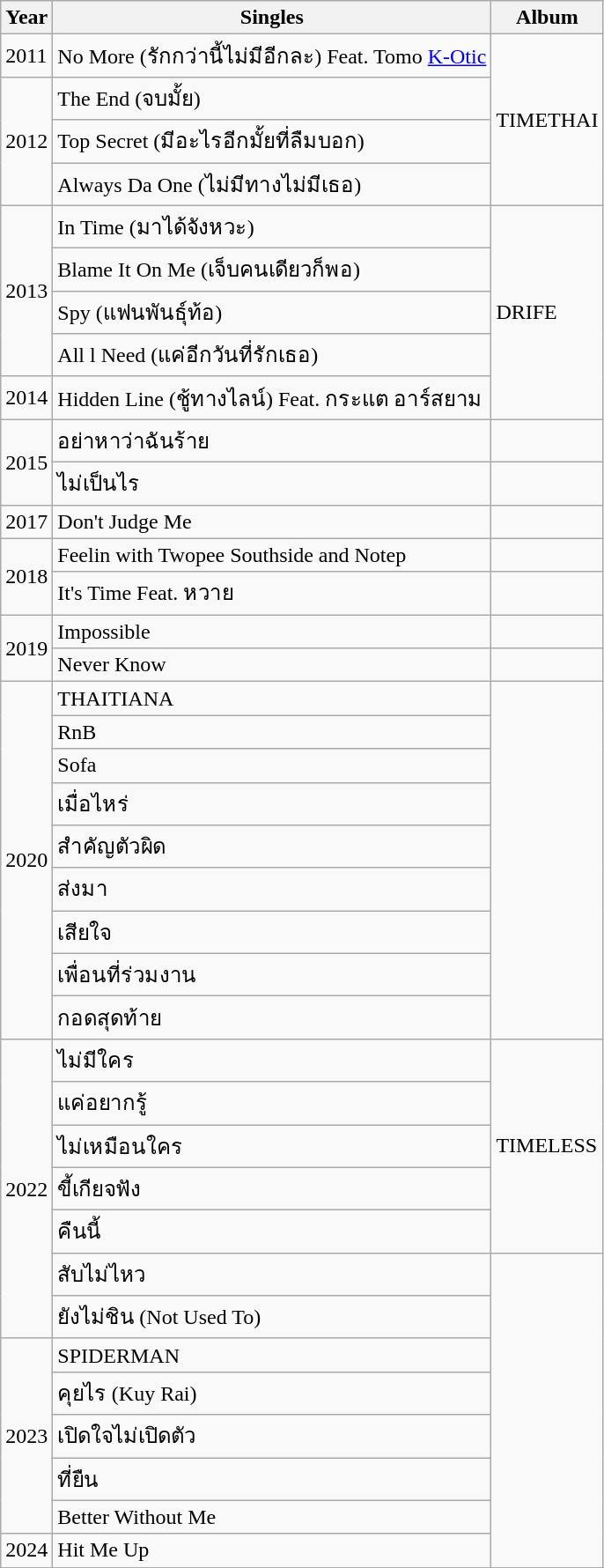<table class="wikitable">
<tr>
<th>Year</th>
<th>Singles</th>
<th>Album</th>
</tr>
<tr>
<td rowspan = "1">2011</td>
<td>No More (รักกว่านี้ไม่มีอีกละ) Feat. Tomo <a href='#'>K-Otic</a></td>
<td rowspan = "4">TIMETHAI</td>
</tr>
<tr>
<td rowspan = "3">2012</td>
<td>The End (จบมั้ย)</td>
</tr>
<tr>
<td>Top Secret (มีอะไรอีกมั้ยที่ลืมบอก)</td>
</tr>
<tr>
<td>Always Da One (ไม่มีทางไม่มีเธอ)</td>
</tr>
<tr>
<td rowspan = "4">2013</td>
<td>In Time (มาได้จังหวะ)</td>
<td rowspan = "5">DRIFE</td>
</tr>
<tr>
<td>Blame It On Me (เจ็บคนเดียวก็พอ)</td>
</tr>
<tr>
<td>Spy (แฟนพันธุ์ท้อ)</td>
</tr>
<tr>
<td>All l Need (แค่อีกวันที่รักเธอ)</td>
</tr>
<tr>
<td rowspan = "1">2014</td>
<td>Hidden Line (ชู้ทางไลน์) Feat. กระแต อาร์สยาม</td>
</tr>
<tr>
<td rowspan="2">2015</td>
<td>อย่าหาว่าฉันร้าย</td>
<td></td>
</tr>
<tr>
<td>ไม่เป็นไร</td>
<td></td>
</tr>
<tr>
<td rowspan = "1">2017</td>
<td>Don't Judge Me</td>
</tr>
<tr>
<td rowspan = "2">2018</td>
<td>Feelin with Twopee Southside and Notep</td>
<td></td>
</tr>
<tr>
<td>It's Time Feat. หวาย</td>
</tr>
<tr>
<td rowspan = "2">2019</td>
<td>Impossible</td>
<td></td>
</tr>
<tr>
<td>Never Know</td>
<td></td>
</tr>
<tr HipHop>
<td rowspan="9">2020</td>
<td>THAITIANA</td>
</tr>
<tr>
<td>RnB</td>
</tr>
<tr>
<td>Sofa</td>
</tr>
<tr>
<td>เมื่อไหร่</td>
</tr>
<tr>
<td>สำคัญตัวผิด</td>
</tr>
<tr>
<td>ส่งมา</td>
</tr>
<tr>
<td>เสียใจ</td>
</tr>
<tr>
<td>เพื่อนที่ร่วมงาน</td>
</tr>
<tr>
<td>กอดสุดท้าย</td>
</tr>
<tr>
<td rowspan="7">2022</td>
<td>ไม่มีใคร</td>
<td rowspan="5">TIMELESS</td>
</tr>
<tr>
<td>แค่อยากรู้</td>
</tr>
<tr>
<td>ไม่เหมือนใคร</td>
</tr>
<tr>
<td>ขี้เกียจฟัง</td>
</tr>
<tr>
<td>คืนนี้</td>
</tr>
<tr>
<td>สับไม่ไหว</td>
</tr>
<tr>
<td>ยังไม่ชิน (Not Used To)</td>
</tr>
<tr>
<td rowspan="5">2023</td>
<td>SPIDERMAN</td>
</tr>
<tr>
<td>คุยไร (Kuy Rai)</td>
</tr>
<tr>
<td>เปิดใจไม่เปิดตัว</td>
</tr>
<tr>
<td>ที่ยืน</td>
</tr>
<tr>
<td>Better Without Me</td>
</tr>
<tr>
<td>2024</td>
<td>Hit Me Up</td>
</tr>
</table>
